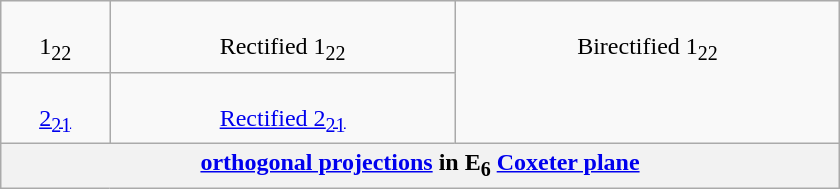<table class=wikitable width=560 align=right style="margin-left:0.5em;">
<tr align=center valign=top>
<td><br>1<sub>22</sub><br></td>
<td><br>Rectified 1<sub>22</sub><br></td>
<td rowspan=2 valign=center><br>Birectified 1<sub>22</sub><br></td>
</tr>
<tr align=center valign=top>
<td><br><a href='#'>2<sub>21</sub></a><br></td>
<td><br><a href='#'>Rectified 2<sub>21</sub></a><br></td>
</tr>
<tr valign=top>
<th colspan=3><a href='#'>orthogonal projections</a> in E<sub>6</sub> <a href='#'>Coxeter plane</a></th>
</tr>
</table>
